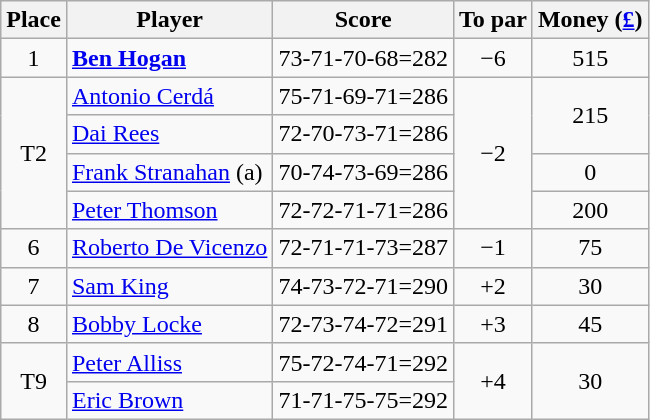<table class=wikitable>
<tr>
<th>Place</th>
<th>Player</th>
<th>Score</th>
<th>To par</th>
<th>Money (<a href='#'>£</a>)</th>
</tr>
<tr>
<td align=center>1</td>
<td> <strong><a href='#'>Ben Hogan</a></strong></td>
<td>73-71-70-68=282</td>
<td align=center>−6</td>
<td align=center>515</td>
</tr>
<tr>
<td rowspan=4 align=center>T2</td>
<td> <a href='#'>Antonio Cerdá</a></td>
<td>75-71-69-71=286</td>
<td rowspan=4 align=center>−2</td>
<td rowspan=2 align=center>215</td>
</tr>
<tr>
<td> <a href='#'>Dai Rees</a></td>
<td>72-70-73-71=286</td>
</tr>
<tr>
<td> <a href='#'>Frank Stranahan</a> (a)</td>
<td>70-74-73-69=286</td>
<td align=center>0</td>
</tr>
<tr>
<td> <a href='#'>Peter Thomson</a></td>
<td>72-72-71-71=286</td>
<td align=center>200</td>
</tr>
<tr>
<td align=center>6</td>
<td> <a href='#'>Roberto De Vicenzo</a></td>
<td>72-71-71-73=287</td>
<td align=center>−1</td>
<td align=center>75</td>
</tr>
<tr>
<td align=center>7</td>
<td> <a href='#'>Sam King</a></td>
<td>74-73-72-71=290</td>
<td align=center>+2</td>
<td rowspan=1 align=center>30</td>
</tr>
<tr>
<td align=center>8</td>
<td> <a href='#'>Bobby Locke</a></td>
<td>72-73-74-72=291</td>
<td align=center>+3</td>
<td rowspan=1 align=center>45</td>
</tr>
<tr>
<td rowspan=2 align=center>T9</td>
<td> <a href='#'>Peter Alliss</a></td>
<td>75-72-74-71=292</td>
<td rowspan=2 align=center>+4</td>
<td rowspan=2 align=center>30</td>
</tr>
<tr>
<td> <a href='#'>Eric Brown</a></td>
<td>71-71-75-75=292</td>
</tr>
</table>
